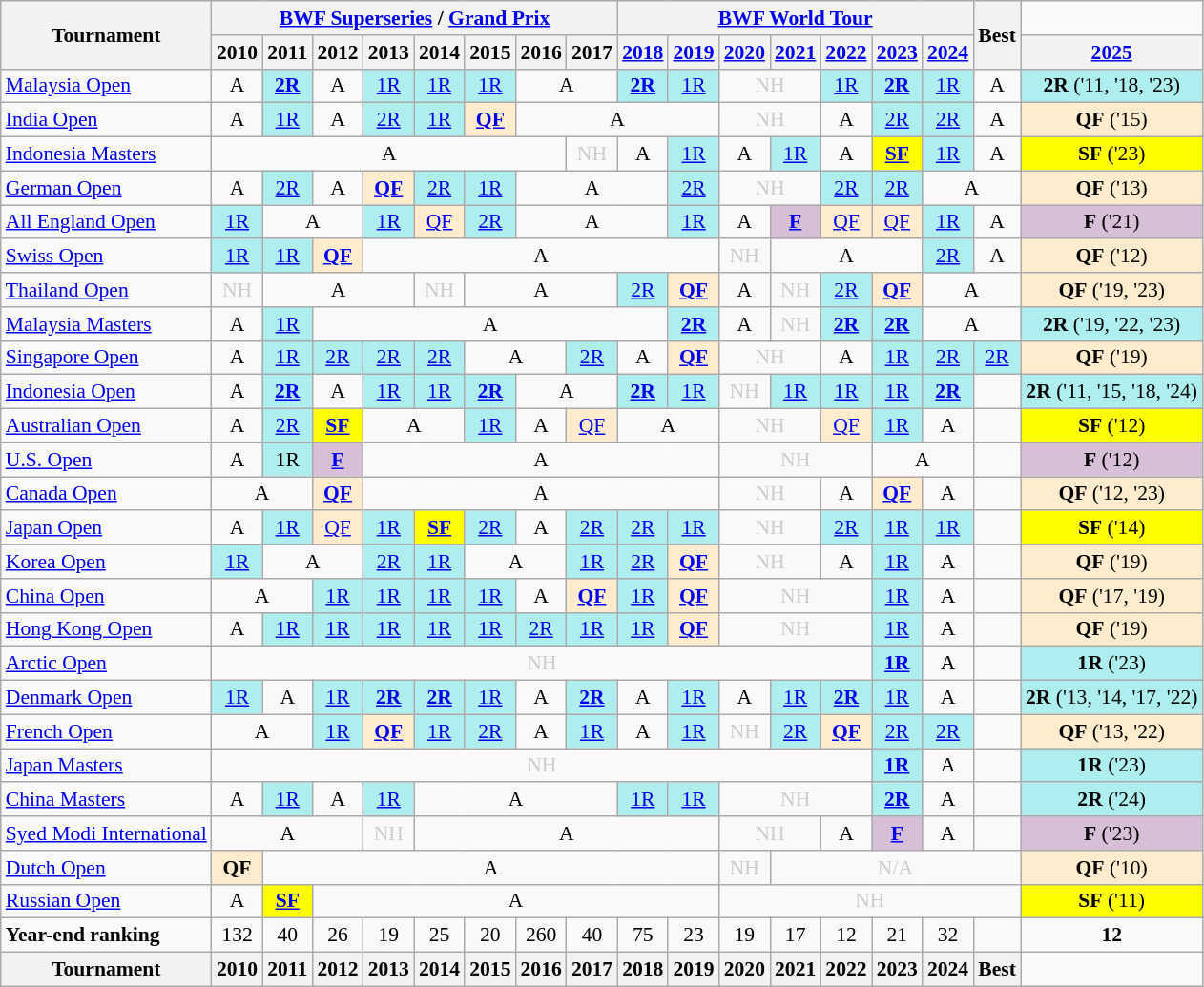<table class="wikitable" style="font-size: 90%; text-align:center">
<tr>
<th rowspan="2">Tournament</th>
<th colspan="8"><a href='#'>BWF Superseries</a> / <a href='#'>Grand Prix</a></th>
<th colspan="7"><a href='#'>BWF World Tour</a></th>
<th rowspan="2">Best</th>
</tr>
<tr>
<th>2010</th>
<th>2011</th>
<th>2012</th>
<th>2013</th>
<th>2014</th>
<th>2015</th>
<th>2016</th>
<th>2017</th>
<th><a href='#'>2018</a></th>
<th><a href='#'>2019</a></th>
<th><a href='#'>2020</a></th>
<th><a href='#'>2021</a></th>
<th><a href='#'>2022</a></th>
<th><a href='#'>2023</a></th>
<th><a href='#'>2024</a></th>
<th><a href='#'>2025</a></th>
</tr>
<tr>
<td align=left><a href='#'>Malaysia Open</a></td>
<td>A</td>
<td bgcolor=AFEEEE><strong><a href='#'>2R</a></strong></td>
<td>A</td>
<td bgcolor=AFEEEE><a href='#'>1R</a></td>
<td bgcolor=AFEEEE><a href='#'>1R</a></td>
<td bgcolor=AFEEEE><a href='#'>1R</a></td>
<td colspan="2">A</td>
<td bgcolor=AFEEEE><strong><a href='#'>2R</a></strong></td>
<td bgcolor=AFEEEE><a href='#'>1R</a></td>
<td colspan="2" style=color:#ccc>NH</td>
<td bgcolor=AFEEEE><a href='#'>1R</a></td>
<td bgcolor=AFEEEE><strong><a href='#'>2R</a></strong></td>
<td bgcolor=AFEEEE><a href='#'>1R</a></td>
<td>A</td>
<td bgcolor=AFEEEE><strong>2R</strong> ('11, '18, '23)</td>
</tr>
<tr>
<td align=left><a href='#'>India Open</a></td>
<td>A</td>
<td bgcolor=AFEEEE><a href='#'>1R</a></td>
<td>A</td>
<td bgcolor=AFEEEE><a href='#'>2R</a></td>
<td bgcolor=AFEEEE><a href='#'>1R</a></td>
<td bgcolor=FFEBCD><strong><a href='#'>QF</a></strong></td>
<td colspan="4">A</td>
<td colspan="2" style=color:#ccc>NH</td>
<td>A</td>
<td bgcolor=AFEEEE><a href='#'>2R</a></td>
<td bgcolor=AFEEEE><a href='#'>2R</a></td>
<td>A</td>
<td bgcolor=FFEBCD><strong>QF</strong> ('15)</td>
</tr>
<tr>
<td align=left><a href='#'>Indonesia Masters</a></td>
<td colspan="7">A</td>
<td style=color:#ccc>NH</td>
<td>A</td>
<td bgcolor=AFEEEE><a href='#'>1R</a></td>
<td>A</td>
<td bgcolor=AFEEEE><a href='#'>1R</a></td>
<td>A</td>
<td bgcolor=FFFF00><strong><a href='#'>SF</a></strong></td>
<td bgcolor=AFEEEE><a href='#'>1R</a></td>
<td>A</td>
<td bgcolor=FFFF00><strong>SF</strong> ('23)</td>
</tr>
<tr>
<td align=left><a href='#'>German Open</a></td>
<td>A</td>
<td bgcolor=AFEEEE><a href='#'>2R</a></td>
<td>A</td>
<td bgcolor=FFEBCD><strong><a href='#'>QF</a></strong></td>
<td bgcolor=AFEEEE><a href='#'>2R</a></td>
<td bgcolor=AFEEEE><a href='#'>1R</a></td>
<td colspan="3">A</td>
<td bgcolor=AFEEEE><a href='#'>2R</a></td>
<td colspan="2" style=color:#ccc>NH</td>
<td bgcolor=AFEEEE><a href='#'>2R</a></td>
<td bgcolor=AFEEEE><a href='#'>2R</a></td>
<td colspan="2">A</td>
<td bgcolor=FFEBCD><strong>QF</strong> ('13)</td>
</tr>
<tr>
<td align=left><a href='#'>All England Open</a></td>
<td bgcolor=AFEEEE><a href='#'>1R</a></td>
<td colspan="2">A</td>
<td bgcolor=AFEEEE><a href='#'>1R</a></td>
<td bgcolor=FFEBCD><a href='#'>QF</a></td>
<td bgcolor=AFEEEE><a href='#'>2R</a></td>
<td colspan="3">A</td>
<td bgcolor=AFEEEE><a href='#'>1R</a></td>
<td>A</td>
<td bgcolor=D8BFD8><strong><a href='#'>F</a></strong></td>
<td bgcolor=FFEBCD><a href='#'>QF</a></td>
<td bgcolor=FFEBCD><a href='#'>QF</a></td>
<td bgcolor=AFEEEE><a href='#'>1R</a></td>
<td>A</td>
<td bgcolor=D8BFD8><strong>F</strong> ('21)</td>
</tr>
<tr>
<td align=left><a href='#'>Swiss Open</a></td>
<td bgcolor=AFEEEE><a href='#'>1R</a></td>
<td bgcolor=AFEEEE><a href='#'>1R</a></td>
<td bgcolor=FFEBCD><a href='#'><strong>QF</strong></a></td>
<td colspan="7">A</td>
<td style=color:#ccc>NH</td>
<td colspan="3">A</td>
<td bgcolor=AFEEEE><a href='#'>2R</a></td>
<td>A</td>
<td bgcolor=FFEBCD><strong>QF</strong> ('12)</td>
</tr>
<tr>
<td align=left><a href='#'>Thailand Open</a></td>
<td style=color:#ccc>NH</td>
<td colspan="3">A</td>
<td style=color:#ccc>NH</td>
<td colspan="3">A</td>
<td bgcolor=AFEEEE><a href='#'>2R</a></td>
<td bgcolor=FFEBCD><strong><a href='#'>QF</a></strong></td>
<td>A</td>
<td style=color:#ccc>NH</td>
<td bgcolor=AFEEEE><a href='#'>2R</a></td>
<td bgcolor=FFEBCD><strong><a href='#'>QF</a></strong></td>
<td colspan="2">A</td>
<td bgcolor=FFEBCD><strong>QF</strong> ('19, '23)</td>
</tr>
<tr>
<td align=left><a href='#'>Malaysia Masters</a></td>
<td>A</td>
<td bgcolor=AFEEEE><a href='#'>1R</a></td>
<td colspan="7">A</td>
<td bgcolor=AFEEEE><strong><a href='#'>2R</a></strong></td>
<td>A</td>
<td style=color:#ccc>NH</td>
<td bgcolor=AFEEEE><strong><a href='#'>2R</a></strong></td>
<td bgcolor=AFEEEE><strong><a href='#'>2R</a></strong></td>
<td colspan="2">A</td>
<td bgcolor=AFEEEE><strong>2R</strong> ('19, '22, '23)</td>
</tr>
<tr>
<td align=left><a href='#'>Singapore Open</a></td>
<td>A</td>
<td bgcolor=AFEEEE><a href='#'>1R</a></td>
<td bgcolor=AFEEEE><a href='#'>2R</a></td>
<td bgcolor=AFEEEE><a href='#'>2R</a></td>
<td bgcolor=AFEEEE><a href='#'>2R</a></td>
<td colspan="2">A</td>
<td bgcolor=AFEEEE><a href='#'>2R</a></td>
<td>A</td>
<td bgcolor=FFEBCD><strong><a href='#'>QF</a></strong></td>
<td colspan="2" style=color:#ccc>NH</td>
<td>A</td>
<td bgcolor=AFEEEE><a href='#'>1R</a></td>
<td bgcolor=AFEEEE><a href='#'>2R</a></td>
<td bgcolor=AFEEEE><a href='#'>2R</a></td>
<td bgcolor=FFEBCD><strong>QF</strong> ('19)</td>
</tr>
<tr>
<td align=left><a href='#'>Indonesia Open</a></td>
<td>A</td>
<td bgcolor=AFEEEE><strong><a href='#'>2R</a></strong></td>
<td>A</td>
<td bgcolor=AFEEEE><a href='#'>1R</a></td>
<td bgcolor=AFEEEE><a href='#'>1R</a></td>
<td bgcolor=AFEEEE><strong><a href='#'>2R</a></strong></td>
<td colspan="2">A</td>
<td bgcolor=AFEEEE><strong><a href='#'>2R</a></strong></td>
<td bgcolor=AFEEEE><a href='#'>1R</a></td>
<td style=color:#ccc>NH</td>
<td bgcolor=AFEEEE><a href='#'>1R</a></td>
<td bgcolor=AFEEEE><a href='#'>1R</a></td>
<td bgcolor=AFEEEE><a href='#'>1R</a></td>
<td bgcolor=AFEEEE><strong><a href='#'>2R</a></strong></td>
<td></td>
<td bgcolor=AFEEEE><strong>2R</strong> ('11, '15, '18, '24)</td>
</tr>
<tr>
<td align=left><a href='#'>Australian Open</a></td>
<td>A</td>
<td bgcolor=AFEEEE><a href='#'>2R</a></td>
<td bgcolor=FFFF00><strong><a href='#'>SF</a></strong></td>
<td colspan="2">A</td>
<td bgcolor=AFEEEE><a href='#'>1R</a></td>
<td>A</td>
<td bgcolor=FFEBCD><a href='#'>QF</a></td>
<td colspan="2">A</td>
<td colspan="2" style=color:#ccc>NH</td>
<td bgcolor=FFEBCD><a href='#'>QF</a></td>
<td bgcolor=AFEEEE><a href='#'>1R</a></td>
<td>A</td>
<td></td>
<td bgcolor=FFFF00><strong>SF</strong> ('12)</td>
</tr>
<tr>
<td align=left><a href='#'>U.S. Open</a></td>
<td>A</td>
<td 2011; bgcolor=AFEEEE>1R</td>
<td bgcolor=D8BFD8><strong><a href='#'>F</a></strong></td>
<td colspan="7">A</td>
<td colspan="3" style=color:#ccc>NH</td>
<td colspan="2">A</td>
<td></td>
<td bgcolor=D8BFD8><strong>F</strong> ('12)</td>
</tr>
<tr>
<td align=left><a href='#'>Canada Open</a></td>
<td colspan="2">A</td>
<td bgcolor=FFEBCD><strong><a href='#'>QF</a></strong></td>
<td colspan="7">A</td>
<td colspan="2" style=color:#ccc>NH</td>
<td>A</td>
<td bgcolor=FFEBCD><strong><a href='#'>QF</a></strong></td>
<td>A</td>
<td></td>
<td bgcolor=FFEBCD><strong>QF</strong> ('12, '23)</td>
</tr>
<tr>
<td align=left><a href='#'>Japan Open</a></td>
<td>A</td>
<td bgcolor=AFEEEE><a href='#'>1R</a></td>
<td bgcolor=FFEBCD><a href='#'>QF</a></td>
<td bgcolor=AFEEEE><a href='#'>1R</a></td>
<td bgcolor=FFFF00><strong><a href='#'>SF</a></strong></td>
<td bgcolor=AFEEEE><a href='#'>2R</a></td>
<td>A</td>
<td bgcolor=AFEEEE><a href='#'>2R</a></td>
<td bgcolor=AFEEEE><a href='#'>2R</a></td>
<td bgcolor=AFEEEE><a href='#'>1R</a></td>
<td colspan="2" style=color:#ccc>NH</td>
<td bgcolor=AFEEEE><a href='#'>2R</a></td>
<td bgcolor=AFEEEE><a href='#'>1R</a></td>
<td bgcolor=AFEEEE><a href='#'>1R</a></td>
<td></td>
<td bgcolor=FFFF00><strong>SF</strong> ('14)</td>
</tr>
<tr>
<td align=left><a href='#'>Korea Open</a></td>
<td bgcolor=AFEEEE><a href='#'>1R</a></td>
<td colspan="2">A</td>
<td bgcolor=AFEEEE><a href='#'>2R</a></td>
<td bgcolor=AFEEEE><a href='#'>1R</a></td>
<td colspan="2">A</td>
<td bgcolor=AFEEEE><a href='#'>1R</a></td>
<td bgcolor=AFEEEE><a href='#'>2R</a></td>
<td bgcolor=FFEBCD><strong><a href='#'>QF</a></strong></td>
<td colspan="2" style=color:#ccc>NH</td>
<td>A</td>
<td bgcolor=AFEEEE><a href='#'>1R</a></td>
<td>A</td>
<td></td>
<td bgcolor=FFEBCD><strong>QF</strong> ('19)</td>
</tr>
<tr>
<td align=left><a href='#'>China Open</a></td>
<td colspan="2">A</td>
<td bgcolor=AFEEEE><a href='#'>1R</a></td>
<td bgcolor=AFEEEE><a href='#'>1R</a></td>
<td bgcolor=AFEEEE><a href='#'>1R</a></td>
<td bgcolor=AFEEEE><a href='#'>1R</a></td>
<td>A</td>
<td bgcolor=FFEBCD><strong><a href='#'>QF</a></strong></td>
<td bgcolor=AFEEEE><a href='#'>1R</a></td>
<td bgcolor=FFEBCD><strong><a href='#'>QF</a></strong></td>
<td colspan="3" style=color:#ccc>NH</td>
<td bgcolor=AFEEEE><a href='#'>1R</a></td>
<td>A</td>
<td></td>
<td bgcolor=FFEBCD><strong>QF</strong> ('17, '19)</td>
</tr>
<tr>
<td align=left><a href='#'>Hong Kong Open</a></td>
<td>A</td>
<td bgcolor=AFEEEE><a href='#'>1R</a></td>
<td bgcolor=AFEEEE><a href='#'>1R</a></td>
<td bgcolor=AFEEEE><a href='#'>1R</a></td>
<td bgcolor=AFEEEE><a href='#'>1R</a></td>
<td bgcolor=AFEEEE><a href='#'>1R</a></td>
<td bgcolor=AFEEEE><a href='#'>2R</a></td>
<td bgcolor=AFEEEE><a href='#'>1R</a></td>
<td bgcolor=AFEEEE><a href='#'>1R</a></td>
<td bgcolor=FFEBCD><strong><a href='#'>QF</a></strong></td>
<td colspan="3" style=color:#ccc>NH</td>
<td bgcolor=AFEEEE><a href='#'>1R</a></td>
<td>A</td>
<td></td>
<td bgcolor=FFEBCD><strong>QF</strong> ('19)</td>
</tr>
<tr>
<td align=left><a href='#'>Arctic Open</a></td>
<td colspan="13" style=color:#ccc>NH</td>
<td bgcolor=AFEEEE><strong><a href='#'>1R</a></strong></td>
<td>A</td>
<td></td>
<td bgcolor=AFEEEE><strong>1R</strong> ('23)</td>
</tr>
<tr>
<td align=left><a href='#'>Denmark Open</a></td>
<td bgcolor=AFEEEE><a href='#'>1R</a></td>
<td>A</td>
<td bgcolor=AFEEEE><a href='#'>1R</a></td>
<td bgcolor=AFEEEE><strong><a href='#'>2R</a></strong></td>
<td bgcolor=AFEEEE><strong><a href='#'>2R</a></strong></td>
<td bgcolor=AFEEEE><a href='#'>1R</a></td>
<td>A</td>
<td bgcolor=AFEEEE><strong><a href='#'>2R</a></strong></td>
<td>A</td>
<td bgcolor=AFEEEE><a href='#'>1R</a></td>
<td>A</td>
<td bgcolor=AFEEEE><a href='#'>1R</a></td>
<td bgcolor=AFEEEE><strong><a href='#'>2R</a></strong></td>
<td bgcolor=AFEEEE><a href='#'>1R</a></td>
<td>A</td>
<td></td>
<td bgcolor=AFEEEE><strong>2R</strong> ('13, '14, '17, '22)</td>
</tr>
<tr>
<td align=left><a href='#'>French Open</a></td>
<td colspan="2">A</td>
<td bgcolor=AFEEEE><a href='#'>1R</a></td>
<td bgcolor=FFEBCD><strong><a href='#'>QF</a></strong></td>
<td bgcolor=AFEEEE><a href='#'>1R</a></td>
<td bgcolor=AFEEEE><a href='#'>2R</a></td>
<td>A</td>
<td bgcolor=AFEEEE><a href='#'>1R</a></td>
<td>A</td>
<td bgcolor=AFEEEE><a href='#'>1R</a></td>
<td style=color:#ccc>NH</td>
<td bgcolor=AFEEEE><a href='#'>2R</a></td>
<td bgcolor=FFEBCD><strong><a href='#'>QF</a></strong></td>
<td bgcolor=AFEEEE><a href='#'>2R</a></td>
<td bgcolor=AFEEEE><a href='#'>2R</a></td>
<td></td>
<td bgcolor=FFEBCD><strong>QF</strong> ('13, '22)</td>
</tr>
<tr>
<td align=left><a href='#'>Japan Masters</a></td>
<td colspan="13" style=color:#ccc>NH</td>
<td bgcolor=AFEEEE><strong><a href='#'>1R</a></strong></td>
<td>A</td>
<td></td>
<td bgcolor=AFEEEE><strong>1R</strong> ('23)</td>
</tr>
<tr>
<td align=left><a href='#'>China Masters</a></td>
<td>A</td>
<td bgcolor=AFEEEE><a href='#'>1R</a></td>
<td>A</td>
<td bgcolor=AFEEEE><a href='#'>1R</a></td>
<td colspan="4">A</td>
<td bgcolor=AFEEEE><a href='#'>1R</a></td>
<td bgcolor=AFEEEE><a href='#'>1R</a></td>
<td colspan="3" style=color:#ccc>NH</td>
<td bgcolor=AFEEEE><strong><a href='#'>2R</a></strong></td>
<td>A</td>
<td></td>
<td bgcolor=AFEEEE><strong>2R</strong> ('24)</td>
</tr>
<tr>
<td align=left><a href='#'>Syed Modi International</a></td>
<td colspan="3">A</td>
<td style=color:#ccc>NH</td>
<td colspan="6">A</td>
<td colspan="2" style=color:#ccc>NH</td>
<td>A</td>
<td bgcolor=D8BFD8><strong><a href='#'>F</a></strong></td>
<td>A</td>
<td></td>
<td bgcolor=D8BFD8><strong>F</strong> ('23)</td>
</tr>
<tr>
<td align=left><a href='#'>Dutch Open</a></td>
<td 2010; bgcolor=FFEBCD><strong>QF</strong></td>
<td colspan="9">A</td>
<td style=color:#ccc>NH</td>
<td colspan="5" style=color:#ccc>N/A</td>
<td bgcolor=FFEBCD><strong>QF</strong> ('10)</td>
</tr>
<tr>
<td align=left><a href='#'>Russian Open</a></td>
<td>A</td>
<td bgcolor=FFFF00><strong><a href='#'>SF</a></strong></td>
<td colspan="8">A</td>
<td colspan="6" style=color:#ccc>NH</td>
<td bgcolor=FFFF00><strong>SF</strong> ('11)</td>
</tr>
<tr>
<td align=left><strong>Year-end ranking</strong></td>
<td 2010;>132</td>
<td 2011;>40</td>
<td 2012;>26</td>
<td 2013;>19</td>
<td 2014;>25</td>
<td 2015;>20</td>
<td 2016;>260</td>
<td 2017;>40</td>
<td 2018;>75</td>
<td 2019;>23</td>
<td 2020;>19</td>
<td 2021;>17</td>
<td 2022;>12</td>
<td 2023;>21</td>
<td 2024;>32</td>
<td 2025;></td>
<td Best;><strong>12</strong></td>
</tr>
<tr>
<th>Tournament</th>
<th>2010</th>
<th>2011</th>
<th>2012</th>
<th>2013</th>
<th>2014</th>
<th>2015</th>
<th>2016</th>
<th>2017</th>
<th>2018</th>
<th>2019</th>
<th>2020</th>
<th>2021</th>
<th>2022</th>
<th>2023</th>
<th>2024</th>
<th>Best</th>
</tr>
</table>
